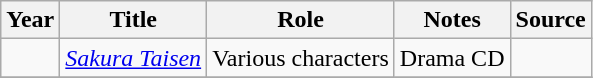<table class="wikitable sortable plainrowheaders">
<tr>
<th>Year</th>
<th>Title</th>
<th>Role</th>
<th class="unsortable">Notes</th>
<th class="unsortable">Source</th>
</tr>
<tr>
<td></td>
<td><em><a href='#'>Sakura Taisen</a></em></td>
<td>Various characters</td>
<td>Drama CD</td>
<td></td>
</tr>
<tr>
</tr>
</table>
